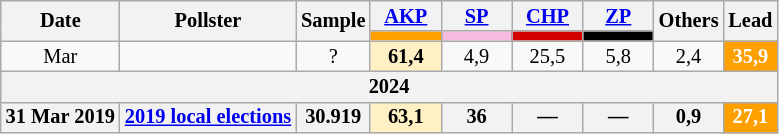<table class="wikitable mw-collapsible" style="text-align:center; font-size:85%; line-height:14px;">
<tr>
<th rowspan="2">Date</th>
<th rowspan="2">Pollster</th>
<th rowspan="2">Sample</th>
<th style="width:3em;"><a href='#'>AKP</a></th>
<th style="width:3em;"><a href='#'>SP</a></th>
<th style="width:3em;"><a href='#'>CHP</a></th>
<th style="width:3em;"><a href='#'>ZP</a></th>
<th rowspan="2">Others</th>
<th rowspan="2">Lead</th>
</tr>
<tr>
<th style="background:#fda000;"></th>
<th style="background:#F5BCE0;"></th>
<th style="background:#d40000;"></th>
<th style="background:#000000;"></th>
</tr>
<tr>
<td>Mar</td>
<td></td>
<td>?</td>
<td style="background:#FFF1C4"><strong>61,4</strong></td>
<td>4,9</td>
<td>25,5</td>
<td>5,8</td>
<td>2,4</td>
<th style="background:#fda000; color:white;">35,9</th>
</tr>
<tr>
<th colspan="9">2024</th>
</tr>
<tr>
<th>31 Mar 2019</th>
<th><a href='#'>2019 local elections</a></th>
<th>30.919</th>
<th style="background:#FFF1C4">63,1</th>
<th>36</th>
<th>—</th>
<th>—</th>
<th>0,9</th>
<th style="background:#fda000; color:white;">27,1</th>
</tr>
</table>
